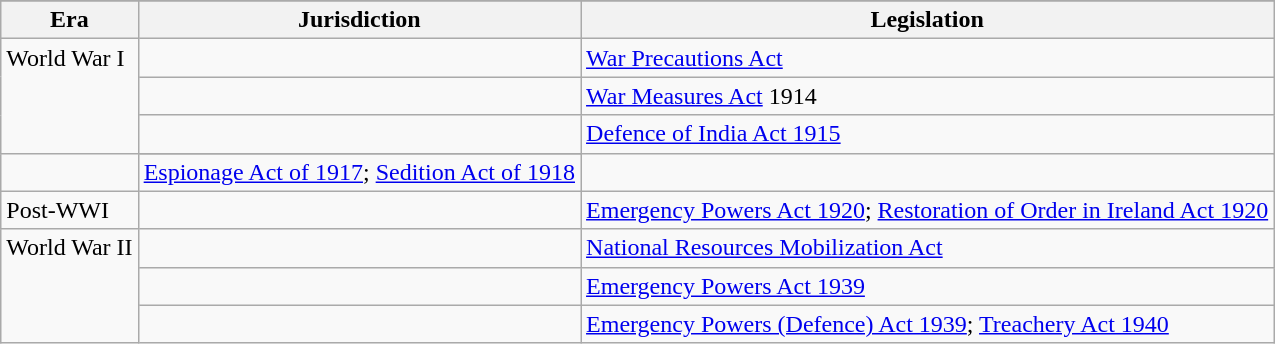<table class = "wikitable">
<tr>
</tr>
<tr>
<th>Era</th>
<th>Jurisdiction</th>
<th>Legislation</th>
</tr>
<tr valign = "top">
<td rowspan="4">World War I</td>
<td></td>
<td><a href='#'>War Precautions Act</a></td>
</tr>
<tr valign = "top">
<td></td>
<td><a href='#'>War Measures Act</a> 1914</td>
</tr>
<tr valign = "top">
<td></td>
<td><a href='#'>Defence of India Act 1915</a></td>
</tr>
<tr valign = "top">
</tr>
<tr valign = "top">
<td></td>
<td><a href='#'>Espionage Act of 1917</a>; <a href='#'>Sedition Act of 1918</a></td>
</tr>
<tr valign = "top">
<td>Post-WWI</td>
<td></td>
<td><a href='#'>Emergency Powers Act 1920</a>; <a href='#'>Restoration of Order in Ireland Act 1920</a></td>
</tr>
<tr valign = "top">
<td rowspan="3">World War II</td>
<td></td>
<td><a href='#'>National Resources Mobilization Act</a></td>
</tr>
<tr valign = "top">
<td></td>
<td><a href='#'>Emergency Powers Act 1939</a></td>
</tr>
<tr valign = "top">
<td></td>
<td><a href='#'>Emergency Powers (Defence) Act 1939</a>; <a href='#'>Treachery Act 1940</a></td>
</tr>
</table>
